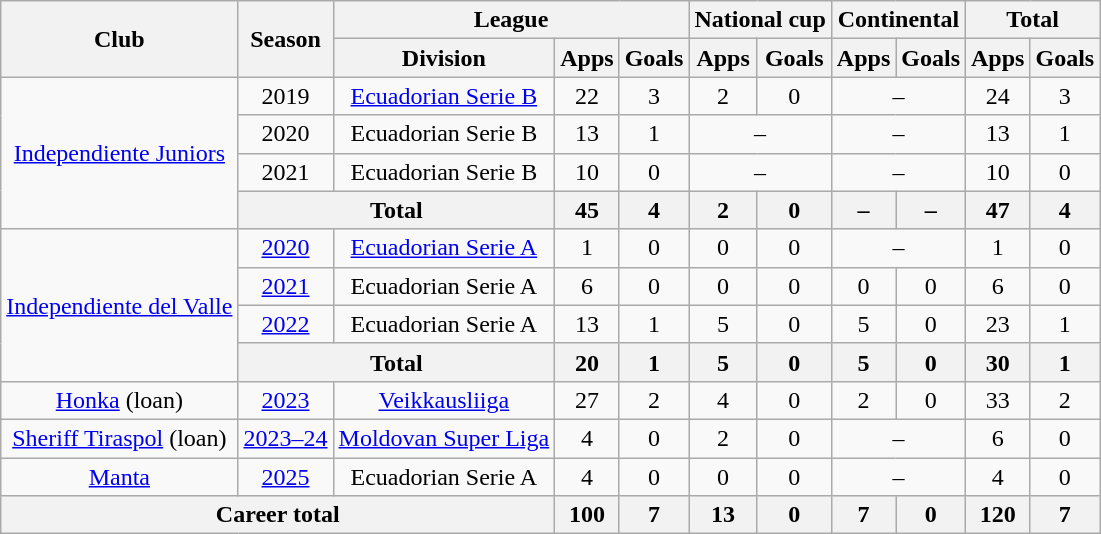<table class="wikitable" style="text-align:center">
<tr>
<th rowspan="2">Club</th>
<th rowspan="2">Season</th>
<th colspan="3">League</th>
<th colspan="2">National cup</th>
<th colspan="2">Continental</th>
<th colspan="2">Total</th>
</tr>
<tr>
<th>Division</th>
<th>Apps</th>
<th>Goals</th>
<th>Apps</th>
<th>Goals</th>
<th>Apps</th>
<th>Goals</th>
<th>Apps</th>
<th>Goals</th>
</tr>
<tr>
<td rowspan="4"><a href='#'>Independiente Juniors</a></td>
<td>2019</td>
<td><a href='#'>Ecuadorian Serie B</a></td>
<td>22</td>
<td>3</td>
<td>2</td>
<td>0</td>
<td colspan="2">–</td>
<td>24</td>
<td>3</td>
</tr>
<tr>
<td>2020</td>
<td>Ecuadorian Serie B</td>
<td>13</td>
<td>1</td>
<td colspan="2">–</td>
<td colspan="2">–</td>
<td>13</td>
<td>1</td>
</tr>
<tr>
<td>2021</td>
<td>Ecuadorian Serie B</td>
<td>10</td>
<td>0</td>
<td colspan="2">–</td>
<td colspan="2">–</td>
<td>10</td>
<td>0</td>
</tr>
<tr>
<th colspan="2">Total</th>
<th>45</th>
<th>4</th>
<th>2</th>
<th>0</th>
<th>–</th>
<th>–</th>
<th>47</th>
<th>4</th>
</tr>
<tr>
<td rowspan="4"><a href='#'>Independiente del Valle</a></td>
<td><a href='#'>2020</a></td>
<td><a href='#'>Ecuadorian Serie A</a></td>
<td>1</td>
<td>0</td>
<td>0</td>
<td>0</td>
<td colspan="2">–</td>
<td>1</td>
<td>0</td>
</tr>
<tr>
<td><a href='#'>2021</a></td>
<td>Ecuadorian Serie A</td>
<td>6</td>
<td>0</td>
<td>0</td>
<td>0</td>
<td>0</td>
<td>0</td>
<td>6</td>
<td>0</td>
</tr>
<tr>
<td><a href='#'>2022</a></td>
<td>Ecuadorian Serie A</td>
<td>13</td>
<td>1</td>
<td>5</td>
<td>0</td>
<td>5</td>
<td>0</td>
<td>23</td>
<td>1</td>
</tr>
<tr>
<th colspan="2">Total</th>
<th>20</th>
<th>1</th>
<th>5</th>
<th>0</th>
<th>5</th>
<th>0</th>
<th>30</th>
<th>1</th>
</tr>
<tr>
<td><a href='#'>Honka</a> (loan)</td>
<td><a href='#'>2023</a></td>
<td><a href='#'>Veikkausliiga</a></td>
<td>27</td>
<td>2</td>
<td>4</td>
<td>0</td>
<td>2</td>
<td>0</td>
<td>33</td>
<td>2</td>
</tr>
<tr>
<td><a href='#'>Sheriff Tiraspol</a> (loan)</td>
<td><a href='#'>2023–24</a></td>
<td><a href='#'>Moldovan Super Liga</a></td>
<td>4</td>
<td>0</td>
<td>2</td>
<td>0</td>
<td colspan="2">–</td>
<td>6</td>
<td>0</td>
</tr>
<tr>
<td><a href='#'>Manta</a></td>
<td><a href='#'>2025</a></td>
<td>Ecuadorian Serie A</td>
<td>4</td>
<td>0</td>
<td>0</td>
<td>0</td>
<td colspan=2>–</td>
<td>4</td>
<td>0</td>
</tr>
<tr>
<th colspan="3">Career total</th>
<th>100</th>
<th>7</th>
<th>13</th>
<th>0</th>
<th>7</th>
<th>0</th>
<th>120</th>
<th>7</th>
</tr>
</table>
